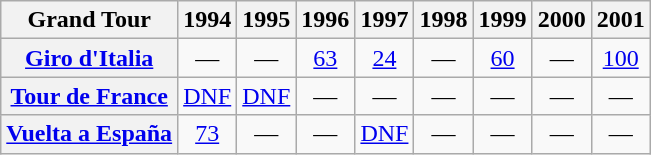<table class="wikitable plainrowheaders">
<tr>
<th>Grand Tour</th>
<th scope="col">1994</th>
<th scope="col">1995</th>
<th scope="col">1996</th>
<th scope="col">1997</th>
<th scope="col">1998</th>
<th scope="col">1999</th>
<th scope="col">2000</th>
<th scope="col">2001</th>
</tr>
<tr style="text-align:center;">
<th scope="row"> <a href='#'>Giro d'Italia</a></th>
<td>—</td>
<td>—</td>
<td style="text-align:center;"><a href='#'>63</a></td>
<td style="text-align:center;"><a href='#'>24</a></td>
<td>—</td>
<td style="text-align:center;"><a href='#'>60</a></td>
<td>—</td>
<td style="text-align:center;"><a href='#'>100</a></td>
</tr>
<tr style="text-align:center;">
<th scope="row"> <a href='#'>Tour de France</a></th>
<td style="text-align:center;"><a href='#'>DNF</a></td>
<td style="text-align:center;"><a href='#'>DNF</a></td>
<td>—</td>
<td>—</td>
<td>—</td>
<td>—</td>
<td>—</td>
<td>—</td>
</tr>
<tr style="text-align:center;">
<th scope="row"> <a href='#'>Vuelta a España</a></th>
<td style="text-align:center;"><a href='#'>73</a></td>
<td>—</td>
<td>—</td>
<td style="text-align:center;"><a href='#'>DNF</a></td>
<td>—</td>
<td>—</td>
<td>—</td>
<td>—</td>
</tr>
</table>
